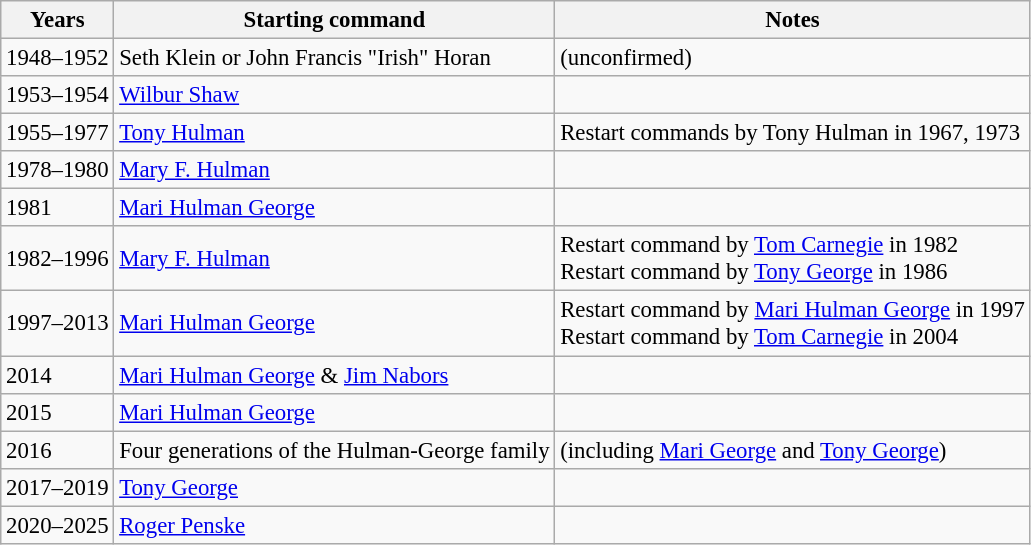<table class="wikitable" style="font-size:95%">
<tr>
<th>Years</th>
<th>Starting command</th>
<th>Notes</th>
</tr>
<tr>
<td>1948–1952</td>
<td>Seth Klein or John Francis "Irish" Horan</td>
<td>(unconfirmed)</td>
</tr>
<tr>
<td>1953–1954</td>
<td><a href='#'>Wilbur Shaw</a></td>
<td> </td>
</tr>
<tr>
<td>1955–1977</td>
<td><a href='#'>Tony Hulman</a></td>
<td>Restart commands by Tony Hulman in 1967, 1973</td>
</tr>
<tr>
<td>1978–1980</td>
<td><a href='#'>Mary F. Hulman</a></td>
<td> </td>
</tr>
<tr>
<td>1981</td>
<td><a href='#'>Mari Hulman George</a></td>
<td> </td>
</tr>
<tr>
<td>1982–1996</td>
<td><a href='#'>Mary F. Hulman</a></td>
<td>Restart command by <a href='#'>Tom Carnegie</a> in 1982<br>Restart command by <a href='#'>Tony George</a> in 1986</td>
</tr>
<tr>
<td>1997–2013</td>
<td><a href='#'>Mari Hulman George</a></td>
<td>Restart command by <a href='#'>Mari Hulman George</a> in 1997<br>Restart command by <a href='#'>Tom Carnegie</a> in 2004</td>
</tr>
<tr>
<td>2014</td>
<td><a href='#'>Mari Hulman George</a> & <a href='#'>Jim Nabors</a></td>
<td> </td>
</tr>
<tr>
<td>2015</td>
<td><a href='#'>Mari Hulman George</a></td>
<td> </td>
</tr>
<tr>
<td>2016</td>
<td>Four generations of the Hulman-George family</td>
<td>(including <a href='#'>Mari George</a> and <a href='#'>Tony George</a>)</td>
</tr>
<tr>
<td>2017–2019</td>
<td><a href='#'>Tony George</a></td>
<td> </td>
</tr>
<tr>
<td>2020–2025</td>
<td><a href='#'>Roger Penske</a></td>
<td> </td>
</tr>
</table>
